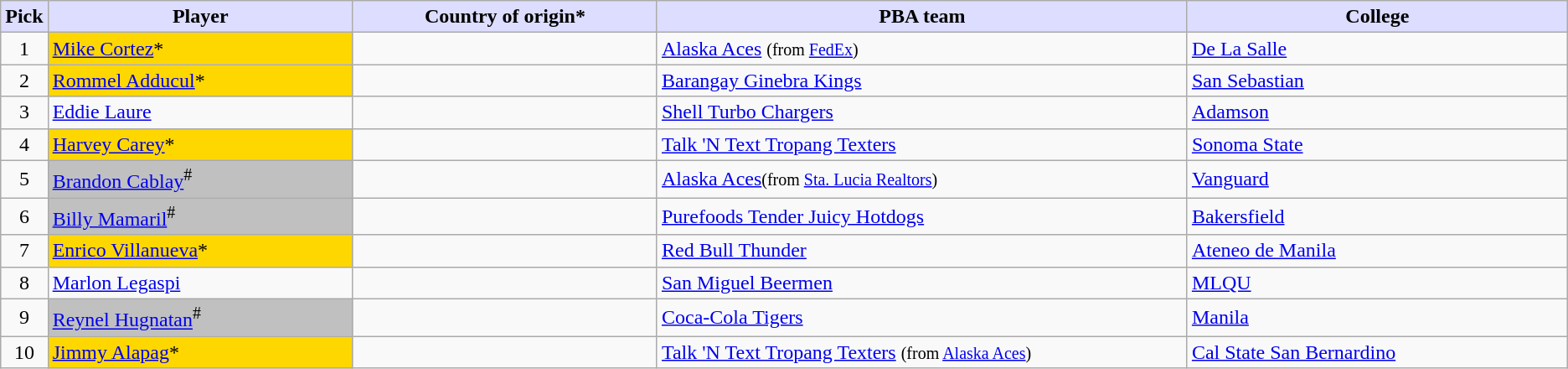<table class="wikitable">
<tr>
<th style="background:#DDDDFF;">Pick</th>
<th style="background:#DDDDFF;" width="20%">Player</th>
<th style="background:#DDDDFF;" width="20%">Country of origin*</th>
<th style="background:#DDDDFF;" width="35%">PBA team</th>
<th style="background:#DDDDFF;" width="25%">College</th>
</tr>
<tr>
<td align=center>1</td>
<td bgcolor=gold><a href='#'>Mike Cortez</a>*</td>
<td></td>
<td><a href='#'>Alaska Aces</a> <small>(from <a href='#'>FedEx</a>)</small></td>
<td><a href='#'>De La Salle</a></td>
</tr>
<tr>
<td align=center>2</td>
<td bgcolor=gold><a href='#'>Rommel Adducul</a>*</td>
<td></td>
<td><a href='#'>Barangay Ginebra Kings</a></td>
<td><a href='#'>San Sebastian</a></td>
</tr>
<tr>
<td align=center>3</td>
<td><a href='#'>Eddie Laure</a></td>
<td></td>
<td><a href='#'>Shell Turbo Chargers</a></td>
<td><a href='#'>Adamson</a></td>
</tr>
<tr>
<td align=center>4</td>
<td bgcolor=gold><a href='#'>Harvey Carey</a>*</td>
<td></td>
<td><a href='#'>Talk 'N Text Tropang Texters</a></td>
<td><a href='#'>Sonoma State</a></td>
</tr>
<tr>
<td align=center>5</td>
<td bgcolor=silver><a href='#'>Brandon Cablay</a><sup>#</sup></td>
<td></td>
<td><a href='#'>Alaska Aces</a><small>(from <a href='#'>Sta. Lucia Realtors</a>)</small></td>
<td><a href='#'>Vanguard</a></td>
</tr>
<tr>
<td align=center>6</td>
<td bgcolor=silver><a href='#'>Billy Mamaril</a><sup>#</sup></td>
<td></td>
<td><a href='#'>Purefoods Tender Juicy Hotdogs</a></td>
<td><a href='#'>Bakersfield</a></td>
</tr>
<tr>
<td align=center>7</td>
<td bgcolor=gold><a href='#'>Enrico Villanueva</a>*</td>
<td></td>
<td><a href='#'>Red Bull Thunder</a></td>
<td><a href='#'>Ateneo de Manila</a></td>
</tr>
<tr>
<td align=center>8</td>
<td><a href='#'>Marlon Legaspi</a></td>
<td></td>
<td><a href='#'>San Miguel Beermen</a></td>
<td><a href='#'>MLQU</a></td>
</tr>
<tr>
<td align=center>9</td>
<td bgcolor=silver><a href='#'>Reynel Hugnatan</a><sup>#</sup></td>
<td></td>
<td><a href='#'>Coca-Cola Tigers</a></td>
<td><a href='#'>Manila</a></td>
</tr>
<tr>
<td align=center>10</td>
<td bgcolor=gold><a href='#'>Jimmy Alapag</a>*</td>
<td></td>
<td><a href='#'>Talk 'N Text Tropang Texters</a> <small>(from <a href='#'>Alaska Aces</a>)</small></td>
<td><a href='#'>Cal State San Bernardino</a></td>
</tr>
</table>
